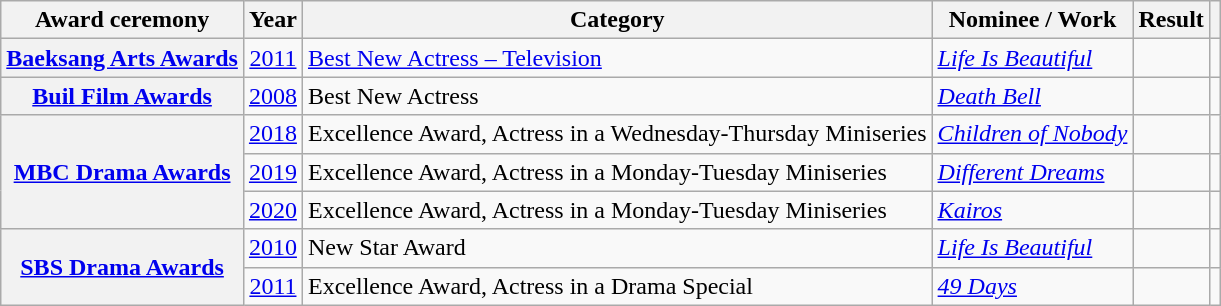<table class="wikitable plainrowheaders sortable">
<tr>
<th scope="col">Award ceremony</th>
<th scope="col">Year</th>
<th scope="col">Category</th>
<th scope="col">Nominee / Work</th>
<th scope="col">Result</th>
<th scope="col" class="unsortable"></th>
</tr>
<tr>
<th scope="row"><a href='#'>Baeksang Arts Awards</a></th>
<td style="text-align:center"><a href='#'>2011</a></td>
<td><a href='#'>Best New Actress – Television</a></td>
<td><em><a href='#'>Life Is Beautiful</a></em></td>
<td></td>
<td style="text-align:center"></td>
</tr>
<tr>
<th scope="row"><a href='#'>Buil Film Awards</a></th>
<td style="text-align:center"><a href='#'>2008</a></td>
<td>Best New Actress</td>
<td><em><a href='#'>Death Bell</a></em></td>
<td></td>
<td style="text-align:center"></td>
</tr>
<tr>
<th scope="row"  rowspan="3"><a href='#'>MBC Drama Awards</a></th>
<td style="text-align:center"><a href='#'>2018</a></td>
<td>Excellence Award, Actress in a Wednesday-Thursday Miniseries</td>
<td><em><a href='#'>Children of Nobody</a></em></td>
<td></td>
<td style="text-align:center"></td>
</tr>
<tr>
<td style="text-align:center"><a href='#'>2019</a></td>
<td>Excellence Award, Actress in a Monday-Tuesday Miniseries</td>
<td><em><a href='#'>Different Dreams</a></em></td>
<td></td>
<td style="text-align:center"></td>
</tr>
<tr>
<td style="text-align:center"><a href='#'>2020</a></td>
<td>Excellence Award, Actress in a Monday-Tuesday Miniseries</td>
<td><em><a href='#'>Kairos</a></em></td>
<td></td>
<td style="text-align:center"></td>
</tr>
<tr>
<th scope="row"  rowspan="2"><a href='#'>SBS Drama Awards</a></th>
<td style="text-align:center"><a href='#'>2010</a></td>
<td>New Star Award</td>
<td><em><a href='#'>Life Is Beautiful</a></em></td>
<td></td>
<td style="text-align:center"></td>
</tr>
<tr>
<td style="text-align:center"><a href='#'>2011</a></td>
<td>Excellence Award, Actress in a Drama Special</td>
<td><em><a href='#'>49 Days</a></em></td>
<td></td>
<td style="text-align:center"></td>
</tr>
</table>
